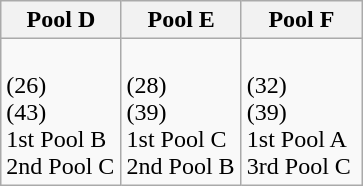<table class="wikitable">
<tr>
<th width=33%>Pool D</th>
<th width=33%>Pool E</th>
<th width=33%>Pool F</th>
</tr>
<tr>
<td><br> (26)<br>
 (43)<br>
1st Pool B<br>
2nd Pool C</td>
<td><br> (28)<br>
 (39)<br>
1st Pool C<br>
2nd Pool B</td>
<td><br> (32)<br>
 (39)<br>
1st Pool A<br>
3rd Pool C</td>
</tr>
</table>
